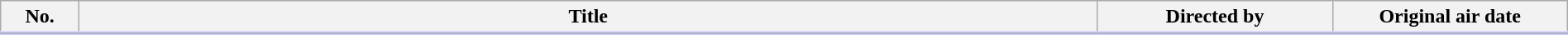<table class="wikitable" style="width:100%; margin:auto; background:#FFF;">
<tr style="border-bottom: 3px solid #CCF;">
<th style="width:5%;">No.</th>
<th>Title</th>
<th style="width:15%;">Directed by</th>
<th style="width:15%;">Original air date</th>
</tr>
<tr>
</tr>
</table>
